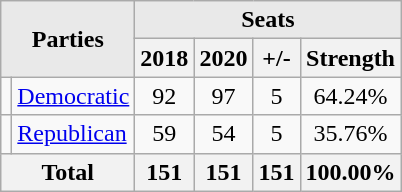<table class="wikitable">
<tr>
<th style="background-color:#E9E9E9" align=center rowspan= 2 colspan=2>Parties</th>
<th style="background-color:#E9E9E9" align=center colspan=4>Seats</th>
</tr>
<tr>
<th align=center>2018</th>
<th align=center>2020</th>
<th align=center>+/-</th>
<th align=center>Strength</th>
</tr>
<tr>
<td></td>
<td><a href='#'>Democratic</a></td>
<td align=center >92</td>
<td align=center >97</td>
<td align=center >5</td>
<td align=center >64.24%</td>
</tr>
<tr>
<td></td>
<td align=left><a href='#'>Republican</a></td>
<td align=center>59</td>
<td align=center>54</td>
<td align=center>5</td>
<td align=center>35.76%</td>
</tr>
<tr>
<th colspan="2">Total</th>
<th>151</th>
<th>151</th>
<th>151</th>
<th>100.00%</th>
</tr>
</table>
